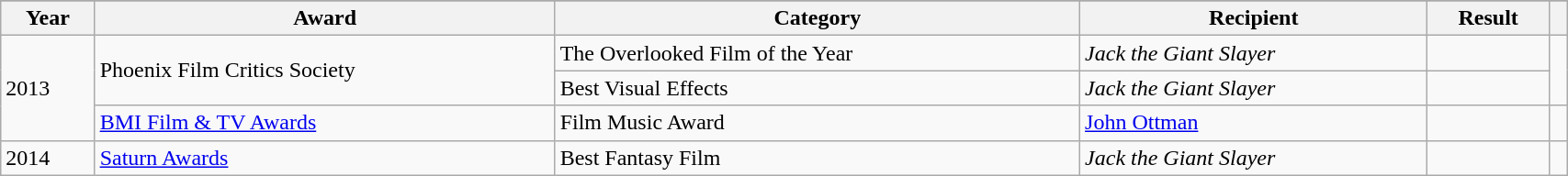<table class="wikitable" width="90%">
<tr>
</tr>
<tr>
<th>Year</th>
<th>Award</th>
<th>Category</th>
<th>Recipient</th>
<th>Result</th>
<th></th>
</tr>
<tr>
<td rowspan=3>2013</td>
<td rowspan=2>Phoenix Film Critics Society</td>
<td>The Overlooked Film of the Year</td>
<td><em>Jack the Giant Slayer</em></td>
<td></td>
<td rowspan=2 style="text-align:center;"></td>
</tr>
<tr>
<td>Best Visual Effects</td>
<td><em>Jack the Giant Slayer</em></td>
<td></td>
</tr>
<tr>
<td><a href='#'>BMI Film & TV Awards</a></td>
<td>Film Music Award</td>
<td><a href='#'>John Ottman</a></td>
<td></td>
<td style="text-align:center;"></td>
</tr>
<tr>
<td>2014</td>
<td><a href='#'>Saturn Awards</a></td>
<td>Best Fantasy Film</td>
<td><em>Jack the Giant Slayer</em></td>
<td></td>
<td style="text-align:center;"></td>
</tr>
</table>
